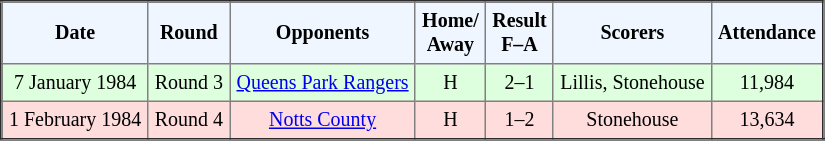<table border="2" cellpadding="4" style="border-collapse:collapse; text-align:center; font-size:smaller;">
<tr style="background:#f0f6ff;">
<th><strong>Date</strong></th>
<th><strong>Round</strong></th>
<th><strong>Opponents</strong></th>
<th><strong>Home/<br>Away</strong></th>
<th><strong>Result<br>F–A</strong></th>
<th><strong>Scorers</strong></th>
<th><strong>Attendance</strong></th>
</tr>
<tr bgcolor="#ddffdd">
<td>7 January 1984</td>
<td>Round 3</td>
<td><a href='#'>Queens Park Rangers</a></td>
<td>H</td>
<td>2–1</td>
<td>Lillis, Stonehouse</td>
<td>11,984</td>
</tr>
<tr bgcolor="#ffdddd">
<td>1 February 1984</td>
<td>Round 4</td>
<td><a href='#'>Notts County</a></td>
<td>H</td>
<td>1–2</td>
<td>Stonehouse</td>
<td>13,634</td>
</tr>
</table>
